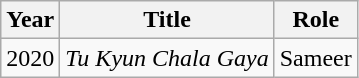<table class="wikitable sortable plainrowheaders">
<tr style="text-align:center;">
<th scope="col">Year</th>
<th scope="col">Title</th>
<th scope="col">Role</th>
</tr>
<tr>
<td>2020</td>
<td><em>Tu Kyun Chala Gaya</em></td>
<td>Sameer</td>
</tr>
</table>
